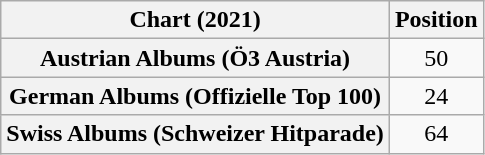<table class="wikitable sortable plainrowheaders" style="text-align:center">
<tr>
<th scope="col">Chart (2021)</th>
<th scope="col">Position</th>
</tr>
<tr>
<th scope="row">Austrian Albums (Ö3 Austria)</th>
<td>50</td>
</tr>
<tr>
<th scope="row">German Albums (Offizielle Top 100)</th>
<td>24</td>
</tr>
<tr>
<th scope="row">Swiss Albums (Schweizer Hitparade)</th>
<td>64</td>
</tr>
</table>
